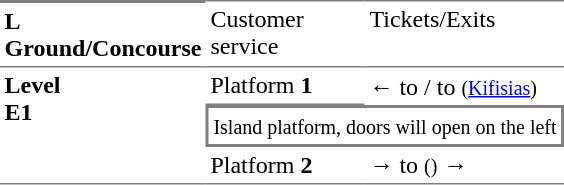<table table border=0 cellspacing=0 cellpadding=3>
<tr>
<td style="border-bottom:solid 1px gray;border-top:solid 2px gray;" width=50 valign=top><strong>L<br>Ground/Concourse</strong></td>
<td style="border-top:solid 1px gray;border-bottom:solid 1px gray;" width=100 valign=top>Customer service</td>
<td style="border-top:solid 1px gray;border-bottom:solid 1px gray;" valign=top>Tickets/Exits</td>
</tr>
<tr>
<td style="border-bottom:solid 1px gray;" rowspan=3 valign=top><strong>Level<br>Ε1</strong></td>
<td style="border-bottom:solid 1px gray;">Platform <strong>1</strong></td>
<td>←  to  /  to  <small>(<a href='#'>Kifisias</a>)</small></td>
</tr>
<tr>
<td style="border-bottom:solid 2px grey;border-top:solid 2px grey;border-right:solid 2px grey;border-left:solid 2px grey;text-align:center;" colspan=2><small>Island platform, doors will open on the left</small></td>
</tr>
<tr>
<td style="border-bottom:solid 1px gray;">Platform <strong>2</strong></td>
<td style="border-bottom:solid 1px gray;"><span>→</span>   to  <small>()</small> →</td>
</tr>
</table>
